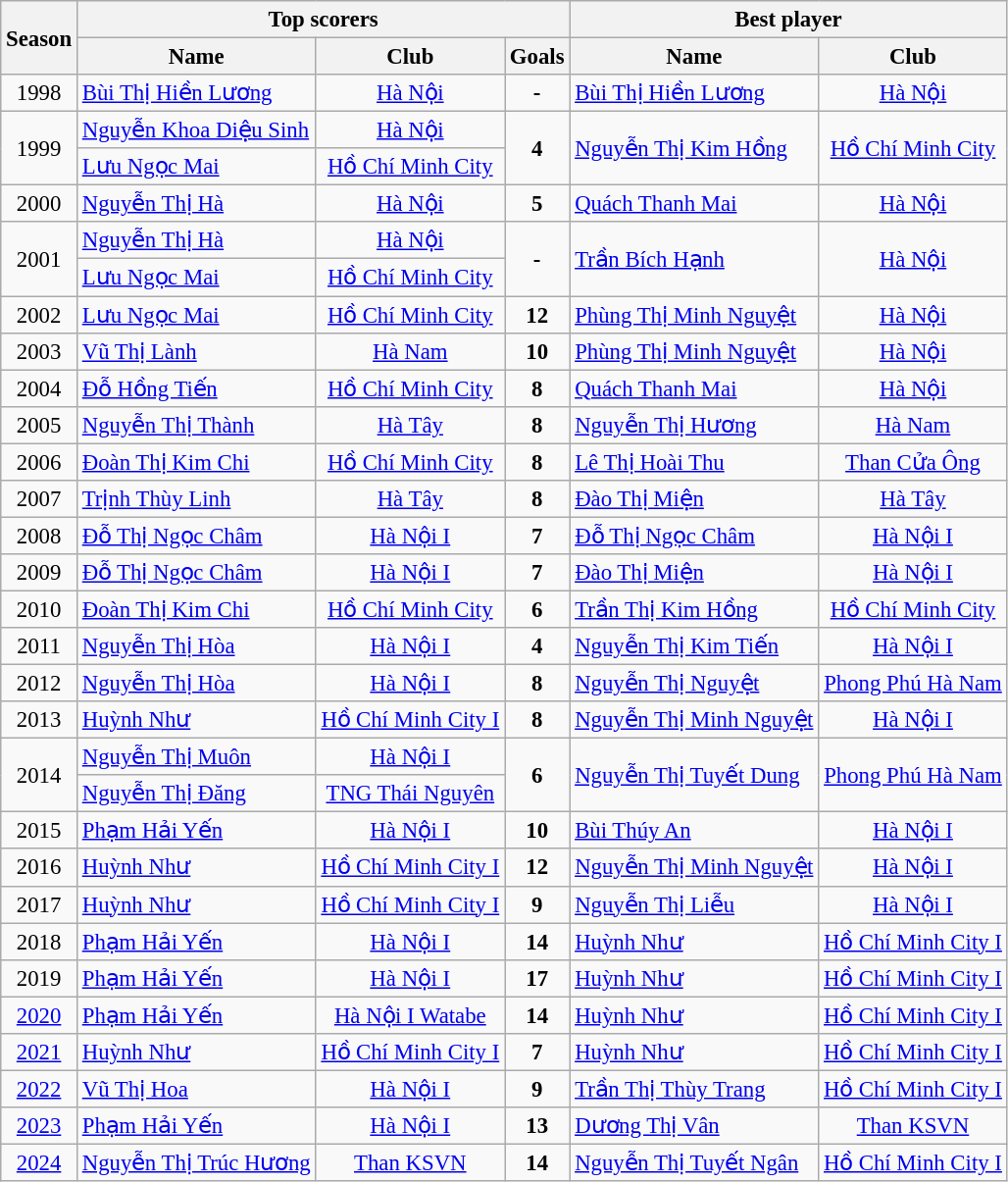<table class="wikitable sortable" style="text-align: center; font-size:95%;">
<tr>
<th rowspan=2>Season</th>
<th colspan=3>Top scorers</th>
<th colspan=2>Best player</th>
</tr>
<tr>
<th>Name</th>
<th>Club</th>
<th>Goals</th>
<th>Name</th>
<th>Club</th>
</tr>
<tr>
<td>1998</td>
<td align="left"><a href='#'>Bùi Thị Hiền Lương</a></td>
<td><a href='#'>Hà Nội</a></td>
<td><strong>-</strong></td>
<td align="left"><a href='#'>Bùi Thị Hiền Lương</a></td>
<td><a href='#'>Hà Nội</a></td>
</tr>
<tr>
<td rowspan=2>1999</td>
<td align="left"><a href='#'>Nguyễn Khoa Diệu Sinh</a></td>
<td><a href='#'>Hà Nội</a></td>
<td rowspan=2><strong>4</strong></td>
<td rowspan=2 align="left"><a href='#'>Nguyễn Thị Kim Hồng</a></td>
<td rowspan=2><a href='#'>Hồ Chí Minh City</a></td>
</tr>
<tr>
<td align="left"><a href='#'>Lưu Ngọc Mai</a></td>
<td><a href='#'>Hồ Chí Minh City</a></td>
</tr>
<tr>
<td>2000</td>
<td align="left"><a href='#'>Nguyễn Thị Hà</a></td>
<td><a href='#'>Hà Nội</a></td>
<td><strong>5</strong></td>
<td align="left"><a href='#'>Quách Thanh Mai</a></td>
<td><a href='#'>Hà Nội</a></td>
</tr>
<tr>
<td rowspan=2>2001</td>
<td align="left"><a href='#'>Nguyễn Thị Hà</a></td>
<td><a href='#'>Hà Nội</a></td>
<td rowspan=2><strong>-</strong></td>
<td rowspan=2 align="left"><a href='#'>Trần Bích Hạnh</a></td>
<td rowspan=2><a href='#'>Hà Nội</a></td>
</tr>
<tr>
<td align="left"><a href='#'>Lưu Ngọc Mai</a></td>
<td><a href='#'>Hồ Chí Minh City</a></td>
</tr>
<tr>
<td>2002</td>
<td align="left"><a href='#'>Lưu Ngọc Mai</a></td>
<td><a href='#'>Hồ Chí Minh City</a></td>
<td><strong>12</strong></td>
<td align="left"><a href='#'>Phùng Thị Minh Nguyệt</a></td>
<td><a href='#'>Hà Nội</a></td>
</tr>
<tr>
<td>2003</td>
<td align="left"><a href='#'>Vũ Thị Lành</a></td>
<td><a href='#'>Hà Nam</a></td>
<td><strong>10</strong></td>
<td align="left"><a href='#'>Phùng Thị Minh Nguyệt</a></td>
<td><a href='#'>Hà Nội</a></td>
</tr>
<tr>
<td>2004</td>
<td align="left"><a href='#'>Đỗ Hồng Tiến</a></td>
<td><a href='#'>Hồ Chí Minh City</a></td>
<td><strong>8</strong></td>
<td align="left"><a href='#'>Quách Thanh Mai</a></td>
<td><a href='#'>Hà Nội</a></td>
</tr>
<tr>
<td>2005</td>
<td align="left"><a href='#'>Nguyễn Thị Thành</a></td>
<td><a href='#'>Hà Tây</a></td>
<td><strong>8</strong></td>
<td align="left"><a href='#'>Nguyễn Thị Hương</a></td>
<td><a href='#'>Hà Nam</a></td>
</tr>
<tr>
<td>2006</td>
<td align="left"><a href='#'>Đoàn Thị Kim Chi</a></td>
<td><a href='#'>Hồ Chí Minh City</a></td>
<td><strong>8</strong></td>
<td align="left"><a href='#'>Lê Thị Hoài Thu</a></td>
<td><a href='#'>Than Cửa Ông</a></td>
</tr>
<tr>
<td>2007</td>
<td align="left"><a href='#'>Trịnh Thùy Linh</a></td>
<td><a href='#'>Hà Tây</a></td>
<td><strong>8</strong></td>
<td align="left"><a href='#'>Đào Thị Miện</a></td>
<td><a href='#'>Hà Tây</a></td>
</tr>
<tr>
<td>2008</td>
<td align="left"><a href='#'>Đỗ Thị Ngọc Châm</a></td>
<td><a href='#'>Hà Nội I</a></td>
<td><strong>7</strong></td>
<td align="left"><a href='#'>Đỗ Thị Ngọc Châm</a></td>
<td><a href='#'>Hà Nội I</a></td>
</tr>
<tr>
<td>2009</td>
<td align="left"><a href='#'>Đỗ Thị Ngọc Châm</a></td>
<td><a href='#'>Hà Nội I</a></td>
<td><strong>7</strong></td>
<td align="left"><a href='#'>Đào Thị Miện</a></td>
<td><a href='#'>Hà Nội I</a></td>
</tr>
<tr>
<td>2010</td>
<td align="left"><a href='#'>Đoàn Thị Kim Chi</a></td>
<td><a href='#'>Hồ Chí Minh City</a></td>
<td><strong>6</strong></td>
<td align="left"><a href='#'>Trần Thị Kim Hồng</a></td>
<td><a href='#'>Hồ Chí Minh City</a></td>
</tr>
<tr>
<td>2011</td>
<td align="left"><a href='#'>Nguyễn Thị Hòa</a></td>
<td><a href='#'>Hà Nội I</a></td>
<td><strong>4</strong></td>
<td align="left"><a href='#'>Nguyễn Thị Kim Tiến</a></td>
<td><a href='#'>Hà Nội I</a></td>
</tr>
<tr>
<td>2012</td>
<td align="left"><a href='#'>Nguyễn Thị Hòa</a></td>
<td><a href='#'>Hà Nội I</a></td>
<td><strong>8</strong></td>
<td align="left"><a href='#'>Nguyễn Thị Nguyệt</a></td>
<td><a href='#'>Phong Phú Hà Nam</a></td>
</tr>
<tr>
<td>2013</td>
<td align="left"><a href='#'>Huỳnh Như</a></td>
<td><a href='#'>Hồ Chí Minh City I</a></td>
<td><strong>8</strong></td>
<td align="left"><a href='#'>Nguyễn Thị Minh Nguyệt</a></td>
<td><a href='#'>Hà Nội I</a></td>
</tr>
<tr>
<td rowspan=2>2014</td>
<td align="left"><a href='#'>Nguyễn Thị Muôn</a></td>
<td><a href='#'>Hà Nội I</a></td>
<td rowspan=2><strong>6</strong></td>
<td rowspan=2 align="left"><a href='#'>Nguyễn Thị Tuyết Dung</a></td>
<td rowspan=2><a href='#'>Phong Phú Hà Nam</a></td>
</tr>
<tr>
<td align="left"><a href='#'>Nguyễn Thị Đăng</a></td>
<td><a href='#'>TNG Thái Nguyên</a></td>
</tr>
<tr>
<td>2015</td>
<td align="left"><a href='#'>Phạm Hải Yến</a></td>
<td><a href='#'>Hà Nội I</a></td>
<td><strong>10</strong></td>
<td align="left"><a href='#'>Bùi Thúy An</a></td>
<td><a href='#'>Hà Nội I</a></td>
</tr>
<tr>
<td>2016</td>
<td align="left"><a href='#'>Huỳnh Như</a></td>
<td><a href='#'>Hồ Chí Minh City I</a></td>
<td><strong>12</strong></td>
<td align="left"><a href='#'>Nguyễn Thị Minh Nguyệt</a></td>
<td><a href='#'>Hà Nội I</a></td>
</tr>
<tr>
<td>2017</td>
<td align="left"><a href='#'>Huỳnh Như</a></td>
<td><a href='#'>Hồ Chí Minh City I</a></td>
<td><strong>9</strong></td>
<td align="left"><a href='#'>Nguyễn Thị Liễu</a></td>
<td><a href='#'>Hà Nội I</a></td>
</tr>
<tr>
<td>2018</td>
<td align="left"><a href='#'>Phạm Hải Yến</a></td>
<td><a href='#'>Hà Nội I</a></td>
<td><strong>14</strong></td>
<td align="left"><a href='#'>Huỳnh Như</a></td>
<td><a href='#'>Hồ Chí Minh City I</a></td>
</tr>
<tr>
<td>2019</td>
<td align="left"><a href='#'>Phạm Hải Yến</a></td>
<td><a href='#'>Hà Nội I</a></td>
<td><strong>17</strong></td>
<td align="left"><a href='#'>Huỳnh Như</a></td>
<td><a href='#'>Hồ Chí Minh City I</a></td>
</tr>
<tr>
<td><a href='#'>2020</a></td>
<td align="left"><a href='#'>Phạm Hải Yến</a></td>
<td><a href='#'>Hà Nội I Watabe</a></td>
<td><strong>14</strong></td>
<td align="left"><a href='#'>Huỳnh Như</a></td>
<td><a href='#'>Hồ Chí Minh City I</a></td>
</tr>
<tr>
<td><a href='#'>2021</a></td>
<td align="left"><a href='#'>Huỳnh Như</a></td>
<td><a href='#'>Hồ Chí Minh City I</a></td>
<td><strong>7</strong></td>
<td align="left"><a href='#'>Huỳnh Như</a></td>
<td><a href='#'>Hồ Chí Minh City I</a></td>
</tr>
<tr>
<td><a href='#'>2022</a></td>
<td align="left"><a href='#'>Vũ Thị Hoa</a></td>
<td><a href='#'>Hà Nội I</a></td>
<td><strong>9</strong></td>
<td align="left"><a href='#'>Trần Thị Thùy Trang</a></td>
<td><a href='#'>Hồ Chí Minh City I</a></td>
</tr>
<tr>
<td><a href='#'>2023</a></td>
<td align=left><a href='#'>Phạm Hải Yến</a></td>
<td><a href='#'>Hà Nội I</a></td>
<td><strong>13</strong></td>
<td align=left><a href='#'>Dương Thị Vân</a></td>
<td><a href='#'>Than KSVN</a></td>
</tr>
<tr>
<td><a href='#'>2024</a></td>
<td align=left><a href='#'>Nguyễn Thị Trúc Hương</a></td>
<td><a href='#'>Than KSVN</a></td>
<td><strong>14</strong></td>
<td align=left><a href='#'>Nguyễn Thị Tuyết Ngân</a></td>
<td><a href='#'>Hồ Chí Minh City I</a></td>
</tr>
</table>
